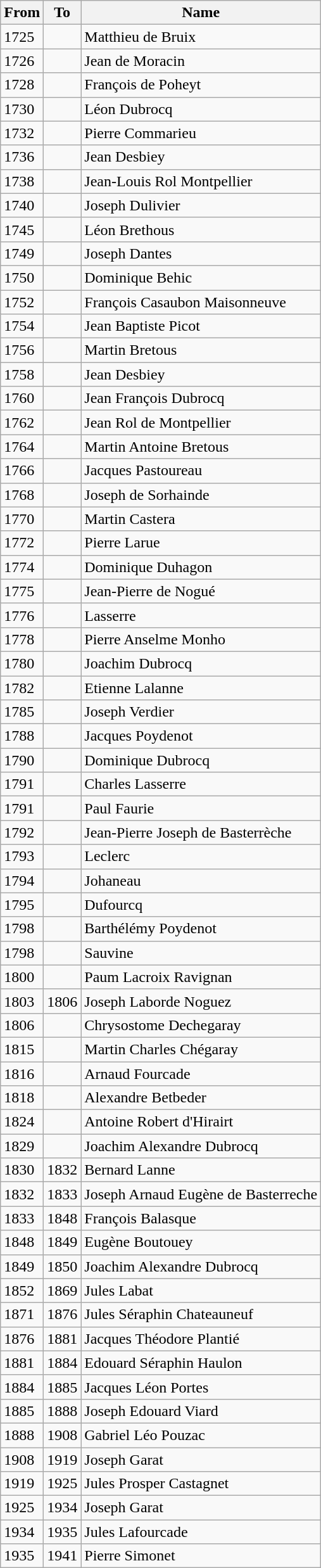<table class="wikitable">
<tr>
<th>From</th>
<th>To</th>
<th>Name</th>
</tr>
<tr>
<td>1725</td>
<td></td>
<td>Matthieu de Bruix</td>
</tr>
<tr>
<td>1726</td>
<td></td>
<td>Jean de Moracin</td>
</tr>
<tr>
<td>1728</td>
<td></td>
<td>François de Poheyt</td>
</tr>
<tr>
<td>1730</td>
<td></td>
<td>Léon Dubrocq</td>
</tr>
<tr>
<td>1732</td>
<td></td>
<td>Pierre Commarieu</td>
</tr>
<tr>
<td>1736</td>
<td></td>
<td>Jean Desbiey</td>
</tr>
<tr>
<td>1738</td>
<td></td>
<td>Jean-Louis Rol Montpellier</td>
</tr>
<tr>
<td>1740</td>
<td></td>
<td>Joseph Dulivier</td>
</tr>
<tr>
<td>1745</td>
<td></td>
<td>Léon Brethous</td>
</tr>
<tr>
<td>1749</td>
<td></td>
<td>Joseph Dantes</td>
</tr>
<tr>
<td>1750</td>
<td></td>
<td>Dominique Behic</td>
</tr>
<tr>
<td>1752</td>
<td></td>
<td>François Casaubon Maisonneuve</td>
</tr>
<tr>
<td>1754</td>
<td></td>
<td>Jean Baptiste Picot</td>
</tr>
<tr>
<td>1756</td>
<td></td>
<td>Martin Bretous</td>
</tr>
<tr>
<td>1758</td>
<td></td>
<td>Jean Desbiey</td>
</tr>
<tr>
<td>1760</td>
<td></td>
<td>Jean François Dubrocq</td>
</tr>
<tr>
<td>1762</td>
<td></td>
<td>Jean Rol de Montpellier</td>
</tr>
<tr>
<td>1764</td>
<td></td>
<td>Martin Antoine Bretous</td>
</tr>
<tr>
<td>1766</td>
<td></td>
<td>Jacques Pastoureau</td>
</tr>
<tr>
<td>1768</td>
<td></td>
<td>Joseph de Sorhainde</td>
</tr>
<tr>
<td>1770</td>
<td></td>
<td>Martin Castera</td>
</tr>
<tr>
<td>1772</td>
<td></td>
<td>Pierre Larue</td>
</tr>
<tr>
<td>1774</td>
<td></td>
<td>Dominique Duhagon</td>
</tr>
<tr>
<td>1775</td>
<td></td>
<td>Jean-Pierre de Nogué</td>
</tr>
<tr>
<td>1776</td>
<td></td>
<td>Lasserre</td>
</tr>
<tr>
<td>1778</td>
<td></td>
<td>Pierre Anselme Monho</td>
</tr>
<tr>
<td>1780</td>
<td></td>
<td>Joachim Dubrocq</td>
</tr>
<tr>
<td>1782</td>
<td></td>
<td>Etienne Lalanne</td>
</tr>
<tr>
<td>1785</td>
<td></td>
<td>Joseph Verdier</td>
</tr>
<tr>
<td>1788</td>
<td></td>
<td>Jacques Poydenot</td>
</tr>
<tr>
<td>1790</td>
<td></td>
<td>Dominique Dubrocq</td>
</tr>
<tr>
<td>1791</td>
<td></td>
<td>Charles Lasserre</td>
</tr>
<tr>
<td>1791</td>
<td></td>
<td>Paul Faurie</td>
</tr>
<tr>
<td>1792</td>
<td></td>
<td>Jean-Pierre Joseph de Basterrèche</td>
</tr>
<tr>
<td>1793</td>
<td></td>
<td>Leclerc</td>
</tr>
<tr>
<td>1794</td>
<td></td>
<td>Johaneau</td>
</tr>
<tr>
<td>1795</td>
<td></td>
<td>Dufourcq</td>
</tr>
<tr>
<td>1798</td>
<td></td>
<td>Barthélémy Poydenot</td>
</tr>
<tr>
<td>1798</td>
<td></td>
<td>Sauvine</td>
</tr>
<tr>
<td>1800</td>
<td></td>
<td>Paum Lacroix Ravignan</td>
</tr>
<tr>
<td>1803</td>
<td>1806</td>
<td>Joseph Laborde Noguez</td>
</tr>
<tr>
<td>1806</td>
<td></td>
<td>Chrysostome Dechegaray</td>
</tr>
<tr>
<td>1815</td>
<td></td>
<td>Martin Charles Chégaray</td>
</tr>
<tr>
<td>1816</td>
<td></td>
<td>Arnaud Fourcade</td>
</tr>
<tr>
<td>1818</td>
<td></td>
<td>Alexandre Betbeder</td>
</tr>
<tr>
<td>1824</td>
<td></td>
<td>Antoine Robert d'Hirairt</td>
</tr>
<tr>
<td>1829</td>
<td></td>
<td>Joachim Alexandre Dubrocq</td>
</tr>
<tr>
<td>1830</td>
<td>1832</td>
<td>Bernard Lanne</td>
</tr>
<tr>
<td>1832</td>
<td>1833</td>
<td>Joseph Arnaud Eugène de Basterreche</td>
</tr>
<tr>
<td>1833</td>
<td>1848</td>
<td>François Balasque</td>
</tr>
<tr>
<td>1848</td>
<td>1849</td>
<td>Eugène Boutouey</td>
</tr>
<tr>
<td>1849</td>
<td>1850</td>
<td>Joachim Alexandre Dubrocq</td>
</tr>
<tr>
<td>1852</td>
<td>1869</td>
<td>Jules Labat</td>
</tr>
<tr>
<td>1871</td>
<td>1876</td>
<td>Jules Séraphin Chateauneuf</td>
</tr>
<tr>
<td>1876</td>
<td>1881</td>
<td>Jacques Théodore Plantié</td>
</tr>
<tr>
<td>1881</td>
<td>1884</td>
<td>Edouard Séraphin Haulon</td>
</tr>
<tr>
<td>1884</td>
<td>1885</td>
<td>Jacques Léon Portes</td>
</tr>
<tr>
<td>1885</td>
<td>1888</td>
<td>Joseph Edouard Viard</td>
</tr>
<tr>
<td>1888</td>
<td>1908</td>
<td>Gabriel Léo Pouzac</td>
</tr>
<tr>
<td>1908</td>
<td>1919</td>
<td>Joseph Garat</td>
</tr>
<tr>
<td>1919</td>
<td>1925</td>
<td>Jules Prosper Castagnet</td>
</tr>
<tr>
<td>1925</td>
<td>1934</td>
<td>Joseph Garat</td>
</tr>
<tr>
<td>1934</td>
<td>1935</td>
<td>Jules Lafourcade</td>
</tr>
<tr>
<td>1935</td>
<td>1941</td>
<td>Pierre Simonet</td>
</tr>
</table>
